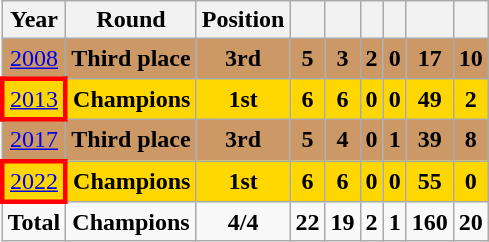<table class="wikitable" style="text-align: center;">
<tr>
<th>Year</th>
<th>Round</th>
<th>Position</th>
<th></th>
<th></th>
<th></th>
<th></th>
<th></th>
<th></th>
</tr>
<tr style="background:#cc9966;">
<td> <a href='#'>2008</a></td>
<td><strong>Third place</strong></td>
<td><strong>3rd</strong></td>
<td><strong>5</strong></td>
<td><strong>3</strong></td>
<td><strong>2</strong></td>
<td><strong>0</strong></td>
<td><strong>17</strong></td>
<td><strong>10</strong></td>
</tr>
<tr style="background:gold;">
<td style="border: 3px solid red"> <a href='#'>2013</a></td>
<td><strong>Champions</strong></td>
<td><strong>1st</strong></td>
<td><strong>6</strong></td>
<td><strong>6</strong></td>
<td><strong>0</strong></td>
<td><strong>0</strong></td>
<td><strong>49</strong></td>
<td><strong>2</strong></td>
</tr>
<tr style="background:#cc9966;">
<td> <a href='#'>2017</a></td>
<td><strong>Third place</strong></td>
<td><strong>3rd</strong></td>
<td><strong>5</strong></td>
<td><strong>4</strong></td>
<td><strong>0</strong></td>
<td><strong>1</strong></td>
<td><strong>39</strong></td>
<td><strong>8</strong></td>
</tr>
<tr style="background:gold;">
<td style="border: 3px solid red"> <a href='#'>2022</a></td>
<td><strong>Champions</strong></td>
<td><strong>1st</strong></td>
<td><strong>6</strong></td>
<td><strong>6</strong></td>
<td><strong>0</strong></td>
<td><strong>0</strong></td>
<td><strong>55</strong></td>
<td><strong>0</strong></td>
</tr>
<tr>
<td><strong>Total</strong></td>
<td><strong>Champions</strong></td>
<td><strong>4/4</strong></td>
<td><strong>22</strong></td>
<td><strong>19</strong></td>
<td><strong>2</strong></td>
<td><strong>1</strong></td>
<td><strong>160</strong></td>
<td><strong>20</strong></td>
</tr>
</table>
